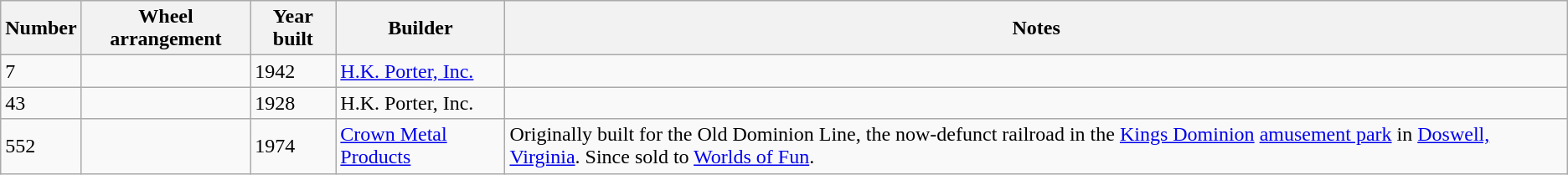<table class="wikitable">
<tr>
<th>Number</th>
<th>Wheel arrangement</th>
<th>Year built</th>
<th>Builder</th>
<th>Notes</th>
</tr>
<tr>
<td>7</td>
<td></td>
<td>1942</td>
<td><a href='#'>H.K. Porter, Inc.</a></td>
<td></td>
</tr>
<tr>
<td>43</td>
<td></td>
<td>1928</td>
<td>H.K. Porter, Inc.</td>
<td></td>
</tr>
<tr>
<td>552</td>
<td></td>
<td>1974</td>
<td><a href='#'>Crown Metal Products</a></td>
<td>Originally built for the Old Dominion Line, the now-defunct railroad in the <a href='#'>Kings Dominion</a> <a href='#'>amusement park</a> in <a href='#'>Doswell, Virginia</a>. Since sold to <a href='#'>Worlds of Fun</a>.</td>
</tr>
</table>
